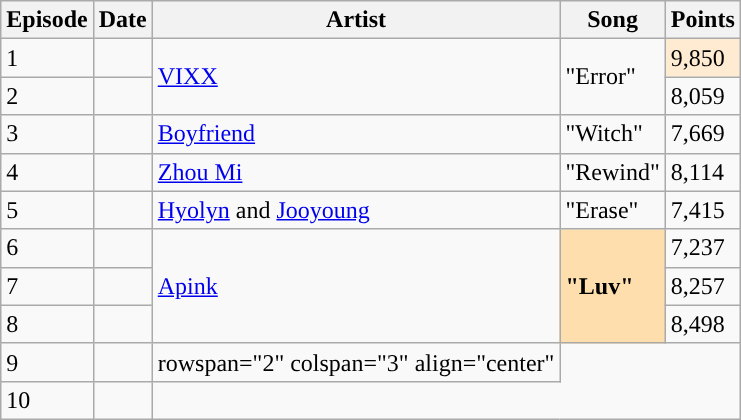<table class="sortable wikitable">
<tr>
<th>Episode</th>
<th>Date</th>
<th>Artist</th>
<th>Song</th>
<th>Points</th>
</tr>
<tr>
<td>1</td>
<td></td>
<td rowspan="2"><a href='#'>VIXX</a></td>
<td rowspan="2">"Error"</td>
<td style='background: #ffebd2;'>9,850</td>
</tr>
<tr>
<td>2</td>
<td></td>
<td>8,059</td>
</tr>
<tr>
<td>3</td>
<td></td>
<td><a href='#'>Boyfriend</a></td>
<td>"Witch"</td>
<td>7,669</td>
</tr>
<tr>
<td>4</td>
<td></td>
<td><a href='#'>Zhou Mi</a></td>
<td>"Rewind"</td>
<td>8,114</td>
</tr>
<tr>
<td>5</td>
<td></td>
<td><a href='#'>Hyolyn</a> and <a href='#'>Jooyoung</a></td>
<td>"Erase"</td>
<td>7,415</td>
</tr>
<tr>
<td>6</td>
<td></td>
<td rowspan="3"><a href='#'>Apink</a></td>
<td rowspan="3" style="font-weight: bold; background: navajowhite;">"Luv"</td>
<td>7,237</td>
</tr>
<tr>
<td>7</td>
<td></td>
<td>8,257</td>
</tr>
<tr>
<td>8</td>
<td></td>
<td>8,498</td>
</tr>
<tr>
<td>9</td>
<td></td>
<td>rowspan="2" colspan="3" align="center" </td>
</tr>
<tr>
<td>10</td>
<td></td>
</tr>
</table>
